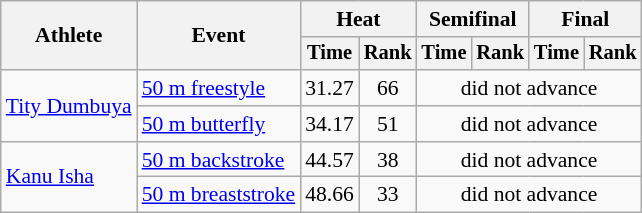<table class=wikitable style=font-size:90%>
<tr>
<th rowspan=2>Athlete</th>
<th rowspan=2>Event</th>
<th colspan=2>Heat</th>
<th colspan=2>Semifinal</th>
<th colspan=2>Final</th>
</tr>
<tr style=font-size:95%>
<th>Time</th>
<th>Rank</th>
<th>Time</th>
<th>Rank</th>
<th>Time</th>
<th>Rank</th>
</tr>
<tr align=center>
<td align=left rowspan=2><a href='#'>Tity Dumbuya</a></td>
<td align=left rowspan="1"><a href='#'>50 m freestyle</a></td>
<td>31.27</td>
<td>66</td>
<td colspan=4>did not advance</td>
</tr>
<tr align=center>
<td align=left rowspan="1"><a href='#'>50 m butterfly</a></td>
<td>34.17</td>
<td>51</td>
<td colspan=4>did not advance</td>
</tr>
<tr align=center>
<td align=left rowspan=2><a href='#'>Kanu Isha</a></td>
<td align=left rowspan="1"><a href='#'>50 m backstroke</a></td>
<td>44.57</td>
<td>38</td>
<td colspan=4>did not advance</td>
</tr>
<tr align=center>
<td align=left rowspan="1"><a href='#'>50 m breaststroke</a></td>
<td>48.66</td>
<td>33</td>
<td colspan=4>did not advance</td>
</tr>
</table>
